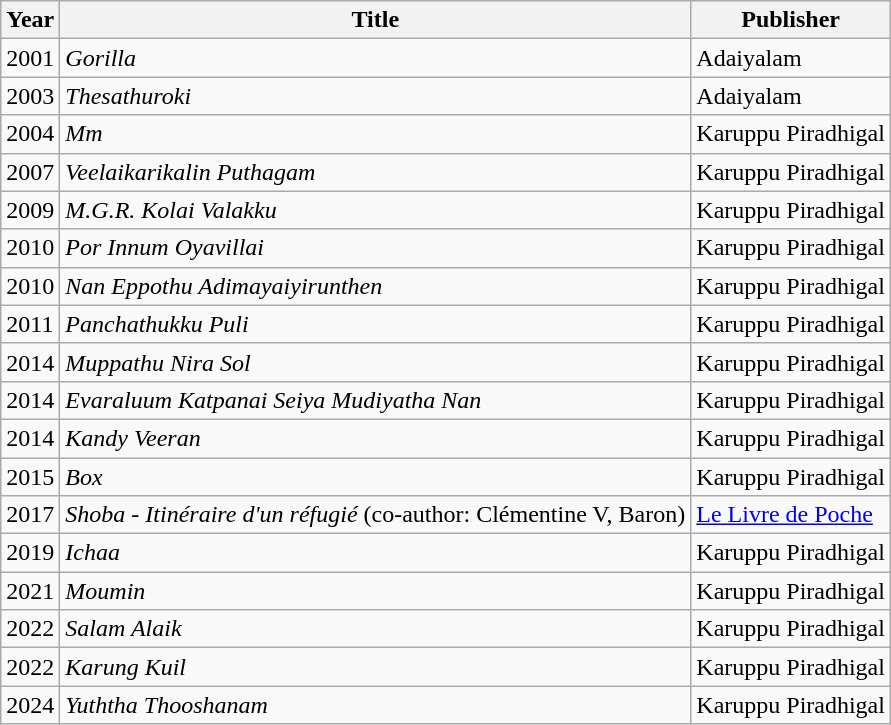<table class="wikitable sortable">
<tr>
<th>Year</th>
<th>Title</th>
<th class="unsortable">Publisher</th>
</tr>
<tr>
<td>2001</td>
<td><em>Gorilla</em></td>
<td>Adaiyalam</td>
</tr>
<tr>
<td>2003</td>
<td><em>Thesathuroki</em></td>
<td>Adaiyalam</td>
</tr>
<tr>
<td>2004</td>
<td><em>Mm</em></td>
<td>Karuppu Piradhigal</td>
</tr>
<tr>
<td>2007</td>
<td><em>Veelaikarikalin Puthagam</em></td>
<td>Karuppu Piradhigal</td>
</tr>
<tr>
<td>2009</td>
<td><em>M.G.R. Kolai Valakku</em></td>
<td>Karuppu Piradhigal</td>
</tr>
<tr>
<td>2010</td>
<td><em>Por Innum Oyavillai</em></td>
<td>Karuppu Piradhigal</td>
</tr>
<tr>
<td>2010</td>
<td><em> Nan Eppothu Adimayaiyirunthen</em></td>
<td>Karuppu Piradhigal</td>
</tr>
<tr>
<td>2011</td>
<td><em> Panchathukku Puli</em></td>
<td>Karuppu Piradhigal</td>
</tr>
<tr>
<td>2014</td>
<td><em> Muppathu Nira Sol</em></td>
<td>Karuppu Piradhigal</td>
</tr>
<tr>
<td>2014</td>
<td><em> Evaraluum Katpanai Seiya Mudiyatha Nan</em></td>
<td>Karuppu Piradhigal</td>
</tr>
<tr>
<td>2014</td>
<td><em> Kandy Veeran</em></td>
<td>Karuppu Piradhigal</td>
</tr>
<tr>
<td>2015</td>
<td><em> Box</em></td>
<td>Karuppu Piradhigal</td>
</tr>
<tr>
<td>2017</td>
<td><em>Shoba - Itinéraire d'un réfugié</em> (co-author: Clémentine V, Baron)</td>
<td><a href='#'>Le Livre de Poche</a></td>
</tr>
<tr>
<td>2019</td>
<td><em> Ichaa</em></td>
<td>Karuppu Piradhigal</td>
</tr>
<tr>
<td>2021</td>
<td><em> Moumin</em></td>
<td>Karuppu Piradhigal</td>
</tr>
<tr>
<td>2022</td>
<td><em> Salam Alaik</em></td>
<td>Karuppu Piradhigal</td>
</tr>
<tr>
<td>2022</td>
<td><em> Karung Kuil</em></td>
<td>Karuppu Piradhigal</td>
</tr>
<tr>
<td>2024</td>
<td><em> Yuththa Thooshanam</em></td>
<td>Karuppu Piradhigal</td>
</tr>
</table>
